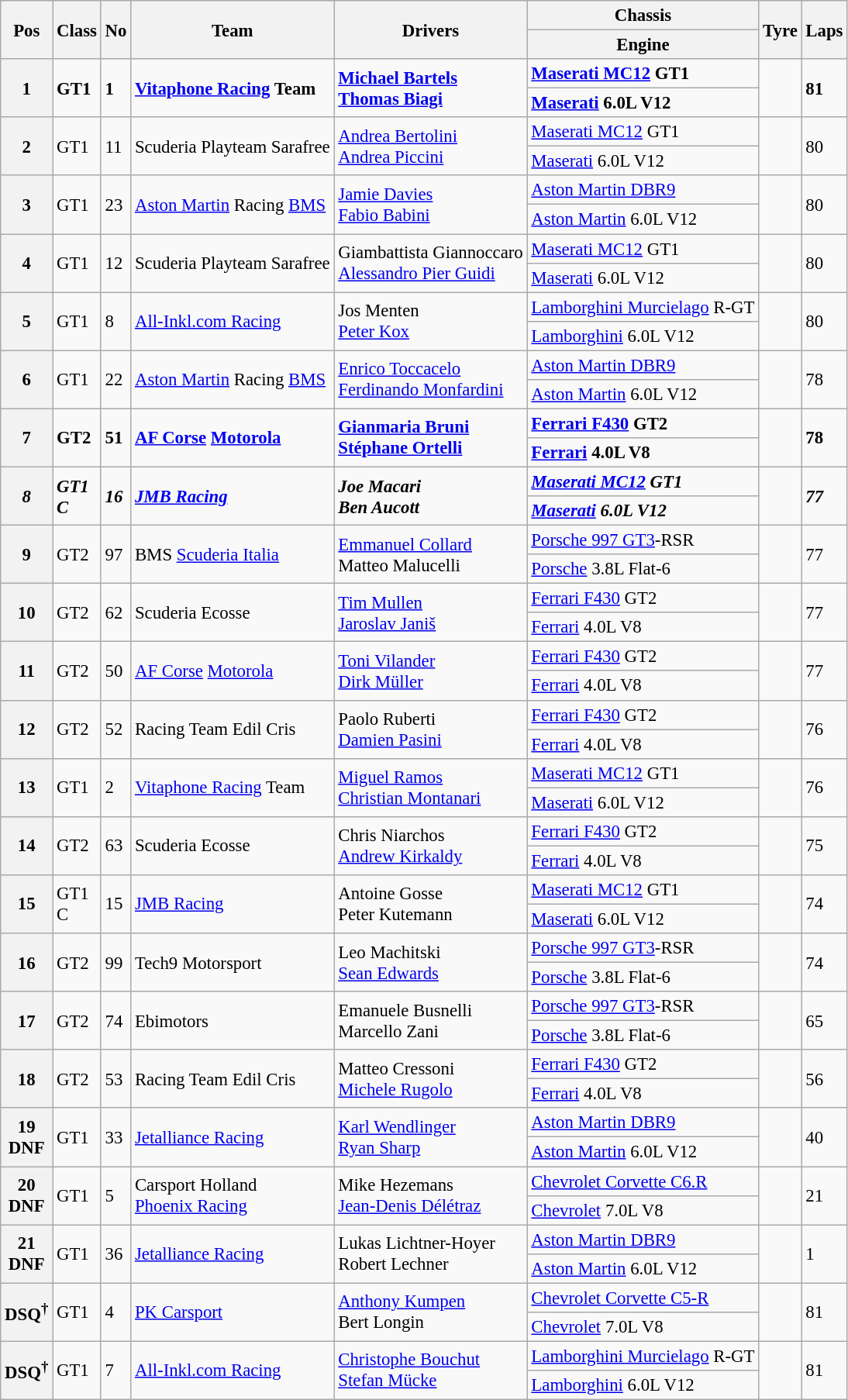<table class="wikitable" style="font-size: 95%;">
<tr>
<th rowspan=2>Pos</th>
<th rowspan=2>Class</th>
<th rowspan=2>No</th>
<th rowspan=2>Team</th>
<th rowspan=2>Drivers</th>
<th>Chassis</th>
<th rowspan=2>Tyre</th>
<th rowspan=2>Laps</th>
</tr>
<tr>
<th>Engine</th>
</tr>
<tr style="font-weight:bold">
<th rowspan=2>1</th>
<td rowspan=2>GT1</td>
<td rowspan=2>1</td>
<td rowspan=2> <a href='#'>Vitaphone Racing</a> Team</td>
<td rowspan=2> <a href='#'>Michael Bartels</a><br> <a href='#'>Thomas Biagi</a></td>
<td><a href='#'>Maserati MC12</a> GT1</td>
<td rowspan=2></td>
<td rowspan=2>81</td>
</tr>
<tr style="font-weight:bold">
<td><a href='#'>Maserati</a> 6.0L V12</td>
</tr>
<tr>
<th rowspan=2>2</th>
<td rowspan=2>GT1</td>
<td rowspan=2>11</td>
<td rowspan=2> Scuderia Playteam Sarafree</td>
<td rowspan=2> <a href='#'>Andrea Bertolini</a><br> <a href='#'>Andrea Piccini</a></td>
<td><a href='#'>Maserati MC12</a> GT1</td>
<td rowspan=2></td>
<td rowspan=2>80</td>
</tr>
<tr>
<td><a href='#'>Maserati</a> 6.0L V12</td>
</tr>
<tr>
<th rowspan=2>3</th>
<td rowspan=2>GT1</td>
<td rowspan=2>23</td>
<td rowspan=2> <a href='#'>Aston Martin</a> Racing <a href='#'>BMS</a></td>
<td rowspan=2> <a href='#'>Jamie Davies</a><br> <a href='#'>Fabio Babini</a></td>
<td><a href='#'>Aston Martin DBR9</a></td>
<td rowspan=2></td>
<td rowspan=2>80</td>
</tr>
<tr>
<td><a href='#'>Aston Martin</a> 6.0L V12</td>
</tr>
<tr>
<th rowspan=2>4</th>
<td rowspan=2>GT1</td>
<td rowspan=2>12</td>
<td rowspan=2> Scuderia Playteam Sarafree</td>
<td rowspan=2> Giambattista Giannoccaro<br> <a href='#'>Alessandro Pier Guidi</a></td>
<td><a href='#'>Maserati MC12</a> GT1</td>
<td rowspan=2></td>
<td rowspan=2>80</td>
</tr>
<tr>
<td><a href='#'>Maserati</a> 6.0L V12</td>
</tr>
<tr>
<th rowspan=2>5</th>
<td rowspan=2>GT1</td>
<td rowspan=2>8</td>
<td rowspan=2> <a href='#'>All-Inkl.com Racing</a></td>
<td rowspan=2> Jos Menten<br> <a href='#'>Peter Kox</a></td>
<td><a href='#'>Lamborghini Murcielago</a> R-GT</td>
<td rowspan=2></td>
<td rowspan=2>80</td>
</tr>
<tr>
<td><a href='#'>Lamborghini</a> 6.0L V12</td>
</tr>
<tr>
<th rowspan=2>6</th>
<td rowspan=2>GT1</td>
<td rowspan=2>22</td>
<td rowspan=2> <a href='#'>Aston Martin</a> Racing <a href='#'>BMS</a></td>
<td rowspan=2> <a href='#'>Enrico Toccacelo</a><br> <a href='#'>Ferdinando Monfardini</a></td>
<td><a href='#'>Aston Martin DBR9</a></td>
<td rowspan=2></td>
<td rowspan=2>78</td>
</tr>
<tr>
<td><a href='#'>Aston Martin</a> 6.0L V12</td>
</tr>
<tr style="font-weight:bold">
<th rowspan=2>7</th>
<td rowspan=2>GT2</td>
<td rowspan=2>51</td>
<td rowspan=2> <a href='#'>AF Corse</a> <a href='#'>Motorola</a></td>
<td rowspan=2> <a href='#'>Gianmaria Bruni</a><br> <a href='#'>Stéphane Ortelli</a></td>
<td><a href='#'>Ferrari F430</a> GT2</td>
<td rowspan=2></td>
<td rowspan=2>78</td>
</tr>
<tr style="font-weight:bold">
<td><a href='#'>Ferrari</a> 4.0L V8</td>
</tr>
<tr style="font-weight:bold">
<th rowspan=2><em>8</em></th>
<td rowspan=2><em>GT1<br>C</em></td>
<td rowspan=2><em>16</em></td>
<td rowspan=2><em> <a href='#'>JMB Racing</a></em></td>
<td rowspan=2><em> Joe Macari<br> Ben Aucott</em></td>
<td><em><a href='#'>Maserati MC12</a> GT1</em></td>
<td rowspan=2></td>
<td rowspan=2><em>77</em></td>
</tr>
<tr style="font-weight:bold">
<td><em><a href='#'>Maserati</a> 6.0L V12</em></td>
</tr>
<tr>
<th rowspan=2>9</th>
<td rowspan=2>GT2</td>
<td rowspan=2>97</td>
<td rowspan=2> BMS <a href='#'>Scuderia Italia</a></td>
<td rowspan=2> <a href='#'>Emmanuel Collard</a><br> Matteo Malucelli</td>
<td><a href='#'>Porsche 997 GT3</a>-RSR</td>
<td rowspan=2></td>
<td rowspan=2>77</td>
</tr>
<tr>
<td><a href='#'>Porsche</a> 3.8L Flat-6</td>
</tr>
<tr>
<th rowspan=2>10</th>
<td rowspan=2>GT2</td>
<td rowspan=2>62</td>
<td rowspan=2> Scuderia Ecosse</td>
<td rowspan=2> <a href='#'>Tim Mullen</a><br> <a href='#'>Jaroslav Janiš</a></td>
<td><a href='#'>Ferrari F430</a> GT2</td>
<td rowspan=2></td>
<td rowspan=2>77</td>
</tr>
<tr>
<td><a href='#'>Ferrari</a> 4.0L V8</td>
</tr>
<tr>
<th rowspan=2>11</th>
<td rowspan=2>GT2</td>
<td rowspan=2>50</td>
<td rowspan=2> <a href='#'>AF Corse</a> <a href='#'>Motorola</a></td>
<td rowspan=2> <a href='#'>Toni Vilander</a><br> <a href='#'>Dirk Müller</a></td>
<td><a href='#'>Ferrari F430</a> GT2</td>
<td rowspan=2></td>
<td rowspan=2>77</td>
</tr>
<tr>
<td><a href='#'>Ferrari</a> 4.0L V8</td>
</tr>
<tr>
<th rowspan=2>12</th>
<td rowspan=2>GT2</td>
<td rowspan=2>52</td>
<td rowspan=2> Racing Team Edil Cris</td>
<td rowspan=2> Paolo Ruberti<br> <a href='#'>Damien Pasini</a></td>
<td><a href='#'>Ferrari F430</a> GT2</td>
<td rowspan=2></td>
<td rowspan=2>76</td>
</tr>
<tr>
<td><a href='#'>Ferrari</a> 4.0L V8</td>
</tr>
<tr>
<th rowspan=2>13</th>
<td rowspan=2>GT1</td>
<td rowspan=2>2</td>
<td rowspan=2> <a href='#'>Vitaphone Racing</a> Team</td>
<td rowspan=2> <a href='#'>Miguel Ramos</a><br> <a href='#'>Christian Montanari</a></td>
<td><a href='#'>Maserati MC12</a> GT1</td>
<td rowspan=2></td>
<td rowspan=2>76</td>
</tr>
<tr>
<td><a href='#'>Maserati</a> 6.0L V12</td>
</tr>
<tr>
<th rowspan=2>14</th>
<td rowspan=2>GT2</td>
<td rowspan=2>63</td>
<td rowspan=2> Scuderia Ecosse</td>
<td rowspan=2> Chris Niarchos<br> <a href='#'>Andrew Kirkaldy</a></td>
<td><a href='#'>Ferrari F430</a> GT2</td>
<td rowspan=2></td>
<td rowspan=2>75</td>
</tr>
<tr>
<td><a href='#'>Ferrari</a> 4.0L V8</td>
</tr>
<tr>
<th rowspan=2>15</th>
<td rowspan=2>GT1<br>C</td>
<td rowspan=2>15</td>
<td rowspan=2> <a href='#'>JMB Racing</a></td>
<td rowspan=2> Antoine Gosse<br> Peter Kutemann</td>
<td><a href='#'>Maserati MC12</a> GT1</td>
<td rowspan=2></td>
<td rowspan=2>74</td>
</tr>
<tr>
<td><a href='#'>Maserati</a> 6.0L V12</td>
</tr>
<tr>
<th rowspan=2>16</th>
<td rowspan=2>GT2</td>
<td rowspan=2>99</td>
<td rowspan=2> Tech9 Motorsport</td>
<td rowspan=2> Leo Machitski<br> <a href='#'>Sean Edwards</a></td>
<td><a href='#'>Porsche 997 GT3</a>-RSR</td>
<td rowspan=2></td>
<td rowspan=2>74</td>
</tr>
<tr>
<td><a href='#'>Porsche</a> 3.8L Flat-6</td>
</tr>
<tr>
<th rowspan=2>17</th>
<td rowspan=2>GT2</td>
<td rowspan=2>74</td>
<td rowspan=2> Ebimotors</td>
<td rowspan=2> Emanuele Busnelli<br> Marcello Zani</td>
<td><a href='#'>Porsche 997 GT3</a>-RSR</td>
<td rowspan=2></td>
<td rowspan=2>65</td>
</tr>
<tr>
<td><a href='#'>Porsche</a> 3.8L Flat-6</td>
</tr>
<tr>
<th rowspan=2>18</th>
<td rowspan=2>GT2</td>
<td rowspan=2>53</td>
<td rowspan=2> Racing Team Edil Cris</td>
<td rowspan=2> Matteo Cressoni<br> <a href='#'>Michele Rugolo</a></td>
<td><a href='#'>Ferrari F430</a> GT2</td>
<td rowspan=2></td>
<td rowspan=2>56</td>
</tr>
<tr>
<td><a href='#'>Ferrari</a> 4.0L V8</td>
</tr>
<tr>
<th rowspan=2>19<br>DNF</th>
<td rowspan=2>GT1</td>
<td rowspan=2>33</td>
<td rowspan=2> <a href='#'>Jetalliance Racing</a></td>
<td rowspan=2> <a href='#'>Karl Wendlinger</a><br> <a href='#'>Ryan Sharp</a></td>
<td><a href='#'>Aston Martin DBR9</a></td>
<td rowspan=2></td>
<td rowspan=2>40</td>
</tr>
<tr>
<td><a href='#'>Aston Martin</a> 6.0L V12</td>
</tr>
<tr>
<th rowspan=2>20<br>DNF</th>
<td rowspan=2>GT1</td>
<td rowspan=2>5</td>
<td rowspan=2> Carsport Holland<br> <a href='#'>Phoenix Racing</a></td>
<td rowspan=2> Mike Hezemans<br> <a href='#'>Jean-Denis Délétraz</a></td>
<td><a href='#'>Chevrolet Corvette C6.R</a></td>
<td rowspan=2></td>
<td rowspan=2>21</td>
</tr>
<tr>
<td><a href='#'>Chevrolet</a> 7.0L V8</td>
</tr>
<tr>
<th rowspan=2>21<br>DNF</th>
<td rowspan=2>GT1</td>
<td rowspan=2>36</td>
<td rowspan=2> <a href='#'>Jetalliance Racing</a></td>
<td rowspan=2> Lukas Lichtner-Hoyer<br> Robert Lechner</td>
<td><a href='#'>Aston Martin DBR9</a></td>
<td rowspan=2></td>
<td rowspan=2>1</td>
</tr>
<tr>
<td><a href='#'>Aston Martin</a> 6.0L V12</td>
</tr>
<tr>
<th rowspan=2>DSQ<sup>†</sup></th>
<td rowspan=2>GT1</td>
<td rowspan=2>4</td>
<td rowspan=2> <a href='#'>PK Carsport</a></td>
<td rowspan=2> <a href='#'>Anthony Kumpen</a><br> Bert Longin</td>
<td><a href='#'>Chevrolet Corvette C5-R</a></td>
<td rowspan=2></td>
<td rowspan=2>81</td>
</tr>
<tr>
<td><a href='#'>Chevrolet</a> 7.0L V8</td>
</tr>
<tr>
<th rowspan=2>DSQ<sup>†</sup></th>
<td rowspan=2>GT1</td>
<td rowspan=2>7</td>
<td rowspan=2> <a href='#'>All-Inkl.com Racing</a></td>
<td rowspan=2> <a href='#'>Christophe Bouchut</a><br> <a href='#'>Stefan Mücke</a></td>
<td><a href='#'>Lamborghini Murcielago</a> R-GT</td>
<td rowspan=2></td>
<td rowspan=2>81</td>
</tr>
<tr>
<td><a href='#'>Lamborghini</a> 6.0L V12</td>
</tr>
</table>
